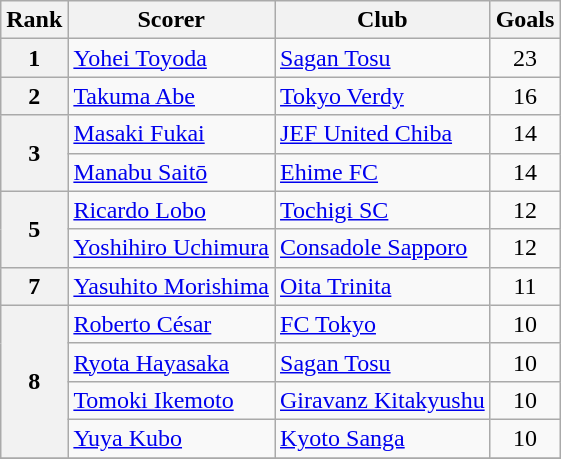<table class="wikitable">
<tr>
<th>Rank</th>
<th>Scorer</th>
<th>Club</th>
<th>Goals</th>
</tr>
<tr>
<th>1</th>
<td> <a href='#'>Yohei Toyoda</a></td>
<td><a href='#'>Sagan Tosu</a></td>
<td style="text-align:center;">23</td>
</tr>
<tr>
<th>2</th>
<td> <a href='#'>Takuma Abe</a></td>
<td><a href='#'>Tokyo Verdy</a></td>
<td style="text-align:center;">16</td>
</tr>
<tr>
<th rowspan=2>3</th>
<td> <a href='#'>Masaki Fukai</a></td>
<td><a href='#'>JEF United Chiba</a></td>
<td style="text-align:center;">14</td>
</tr>
<tr>
<td> <a href='#'>Manabu Saitō</a></td>
<td><a href='#'>Ehime FC</a></td>
<td style="text-align:center;">14</td>
</tr>
<tr>
<th rowspan=2>5</th>
<td> <a href='#'>Ricardo Lobo</a></td>
<td><a href='#'>Tochigi SC</a></td>
<td style="text-align:center;">12</td>
</tr>
<tr>
<td> <a href='#'>Yoshihiro Uchimura</a></td>
<td><a href='#'>Consadole Sapporo</a></td>
<td style="text-align:center;">12</td>
</tr>
<tr>
<th>7</th>
<td> <a href='#'>Yasuhito Morishima</a></td>
<td><a href='#'>Oita Trinita</a></td>
<td style="text-align:center;">11</td>
</tr>
<tr>
<th rowspan=4>8</th>
<td> <a href='#'>Roberto César</a></td>
<td><a href='#'>FC Tokyo</a></td>
<td style="text-align:center;">10</td>
</tr>
<tr>
<td> <a href='#'>Ryota Hayasaka</a></td>
<td><a href='#'>Sagan Tosu</a></td>
<td style="text-align:center;">10</td>
</tr>
<tr>
<td> <a href='#'>Tomoki Ikemoto</a></td>
<td><a href='#'>Giravanz Kitakyushu</a></td>
<td style="text-align:center;">10</td>
</tr>
<tr>
<td> <a href='#'>Yuya Kubo</a></td>
<td><a href='#'>Kyoto Sanga</a></td>
<td style="text-align:center;">10</td>
</tr>
<tr>
</tr>
</table>
